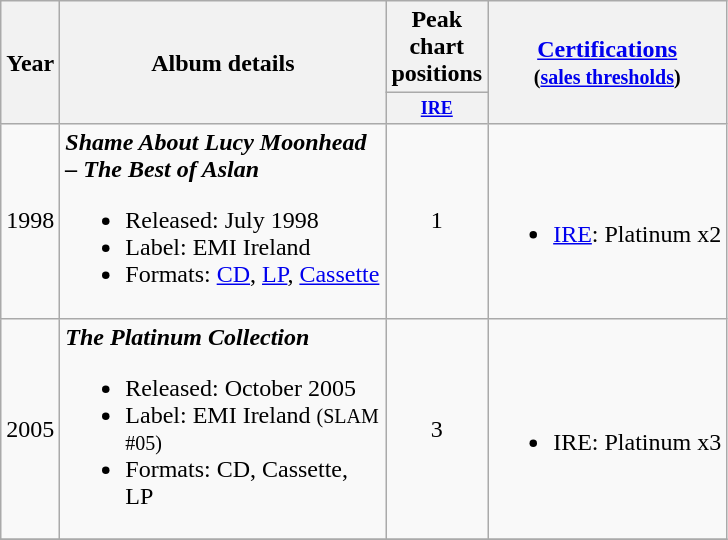<table class="wikitable" style="text-align:center;">
<tr>
<th rowspan="2">Year</th>
<th width="210" rowspan="2">Album details</th>
<th colspan="1">Peak chart positions</th>
<th rowspan="2"><a href='#'>Certifications</a><br><small>(<a href='#'>sales thresholds</a>)</small></th>
</tr>
<tr>
<th style="width:3em;font-size:75%"><a href='#'>IRE</a></th>
</tr>
<tr>
<td>1998</td>
<td align="left"><strong><em>Shame About Lucy Moonhead – The Best of Aslan</em></strong><br><ul><li>Released: July 1998</li><li>Label: EMI Ireland</li><li>Formats: <a href='#'>CD</a>, <a href='#'>LP</a>, <a href='#'>Cassette</a></li></ul></td>
<td>1</td>
<td align="left"><br><ul><li><a href='#'>IRE</a>: Platinum x2</li></ul></td>
</tr>
<tr>
<td>2005</td>
<td align="left"><strong><em>The Platinum Collection</em></strong><br><ul><li>Released: October 2005</li><li>Label: EMI Ireland <small>(SLAM #05)</small></li><li>Formats: CD, Cassette, LP</li></ul></td>
<td>3</td>
<td align="left"><br><ul><li>IRE: Platinum x3</li></ul></td>
</tr>
<tr>
</tr>
</table>
